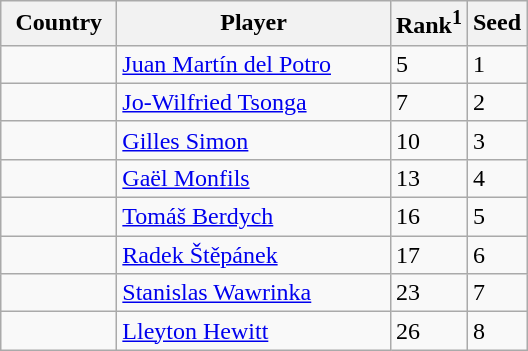<table class="sortable wikitable">
<tr>
<th width="70">Country</th>
<th width="175">Player</th>
<th>Rank<sup>1</sup></th>
<th>Seed</th>
</tr>
<tr>
<td></td>
<td><a href='#'>Juan Martín del Potro</a></td>
<td>5</td>
<td>1</td>
</tr>
<tr>
<td></td>
<td><a href='#'>Jo-Wilfried Tsonga</a></td>
<td>7</td>
<td>2</td>
</tr>
<tr>
<td></td>
<td><a href='#'>Gilles Simon</a></td>
<td>10</td>
<td>3</td>
</tr>
<tr>
<td></td>
<td><a href='#'>Gaël Monfils</a></td>
<td>13</td>
<td>4</td>
</tr>
<tr>
<td></td>
<td><a href='#'>Tomáš Berdych</a></td>
<td>16</td>
<td>5</td>
</tr>
<tr>
<td></td>
<td><a href='#'>Radek Štěpánek</a></td>
<td>17</td>
<td>6</td>
</tr>
<tr>
<td></td>
<td><a href='#'>Stanislas Wawrinka</a></td>
<td>23</td>
<td>7</td>
</tr>
<tr>
<td></td>
<td><a href='#'>Lleyton Hewitt</a></td>
<td>26</td>
<td>8</td>
</tr>
</table>
